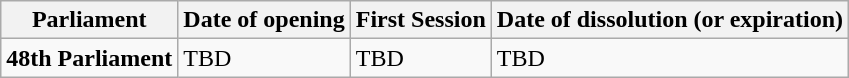<table class="wikitable">
<tr>
<th>Parliament</th>
<th>Date of opening</th>
<th>First Session</th>
<th>Date of dissolution (or expiration)</th>
</tr>
<tr>
<td><strong>48th Parliament</strong></td>
<td>TBD</td>
<td>TBD</td>
<td>TBD</td>
</tr>
</table>
